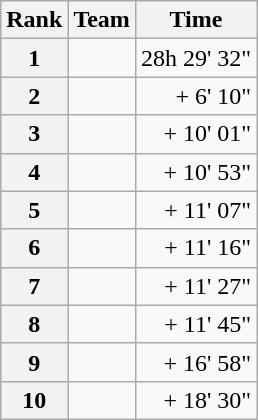<table class="wikitable">
<tr>
<th scope="col">Rank</th>
<th scope="col">Team</th>
<th scope="col">Time</th>
</tr>
<tr>
<th scope="row">1</th>
<td> </td>
<td align="right">28h 29' 32"</td>
</tr>
<tr>
<th scope="row">2</th>
<td> </td>
<td align="right">+ 6' 10"</td>
</tr>
<tr>
<th scope="row">3</th>
<td> </td>
<td align="right">+ 10' 01"</td>
</tr>
<tr>
<th scope="row">4</th>
<td> </td>
<td align="right">+ 10' 53"</td>
</tr>
<tr>
<th scope="row">5</th>
<td> </td>
<td align="right">+ 11' 07"</td>
</tr>
<tr>
<th scope="row">6</th>
<td> </td>
<td align="right">+ 11' 16"</td>
</tr>
<tr>
<th scope="row">7</th>
<td> </td>
<td align="right">+ 11' 27"</td>
</tr>
<tr>
<th scope="row">8</th>
<td> </td>
<td align="right">+ 11' 45"</td>
</tr>
<tr>
<th scope="row">9</th>
<td> </td>
<td align="right">+ 16' 58"</td>
</tr>
<tr>
<th scope="row">10</th>
<td> </td>
<td align="right">+ 18' 30"</td>
</tr>
</table>
